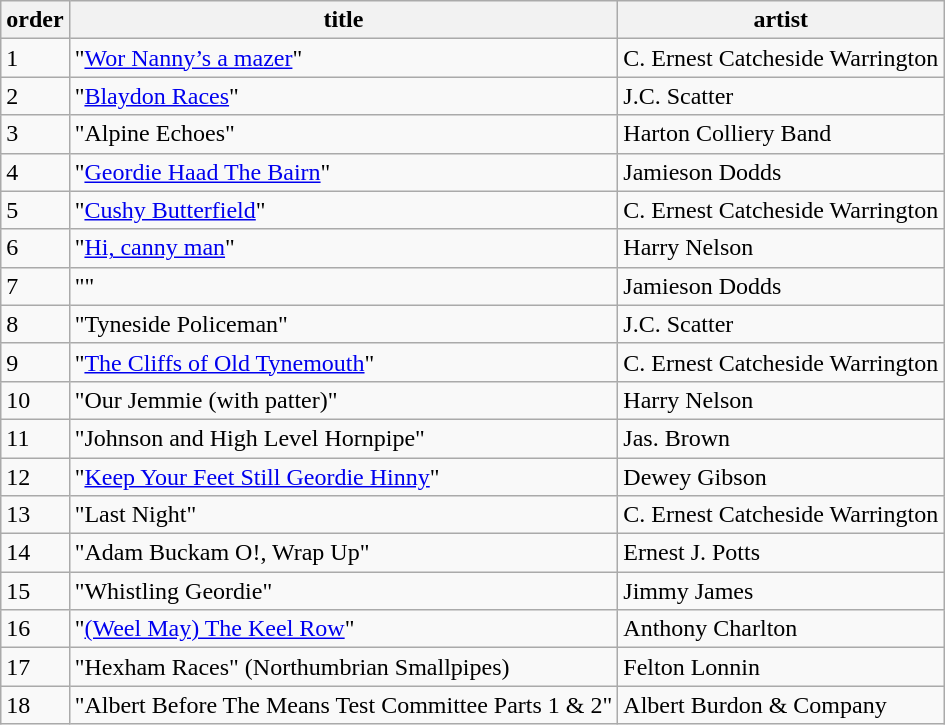<table class="wikitable">
<tr>
<th>order</th>
<th>title</th>
<th>artist</th>
</tr>
<tr>
<td>1</td>
<td>"<a href='#'>Wor Nanny’s a mazer</a>"</td>
<td>C. Ernest Catcheside Warrington</td>
</tr>
<tr>
<td>2</td>
<td>"<a href='#'>Blaydon Races</a>"</td>
<td>J.C. Scatter</td>
</tr>
<tr>
<td>3</td>
<td>"Alpine Echoes"</td>
<td>Harton Colliery Band</td>
</tr>
<tr>
<td>4</td>
<td>"<a href='#'>Geordie Haad The Bairn</a>"</td>
<td>Jamieson Dodds</td>
</tr>
<tr>
<td>5</td>
<td>"<a href='#'>Cushy Butterfield</a>"</td>
<td>C. Ernest Catcheside Warrington</td>
</tr>
<tr>
<td>6</td>
<td>"<a href='#'>Hi, canny man</a>"</td>
<td>Harry Nelson</td>
</tr>
<tr>
<td>7</td>
<td>""</td>
<td>Jamieson Dodds</td>
</tr>
<tr>
<td>8</td>
<td>"Tyneside Policeman"</td>
<td>J.C. Scatter</td>
</tr>
<tr>
<td>9</td>
<td>"<a href='#'>The Cliffs of Old Tynemouth</a>"</td>
<td>C. Ernest Catcheside Warrington</td>
</tr>
<tr>
<td>10</td>
<td>"Our Jemmie (with patter)"</td>
<td>Harry Nelson</td>
</tr>
<tr>
<td>11</td>
<td>"Johnson and High Level Hornpipe"</td>
<td>Jas. Brown</td>
</tr>
<tr>
<td>12</td>
<td>"<a href='#'>Keep Your Feet Still Geordie Hinny</a>"</td>
<td>Dewey Gibson</td>
</tr>
<tr>
<td>13</td>
<td>"Last Night"</td>
<td>C. Ernest Catcheside Warrington</td>
</tr>
<tr>
<td>14</td>
<td>"Adam Buckam O!, Wrap Up"</td>
<td>Ernest J. Potts</td>
</tr>
<tr>
<td>15</td>
<td>"Whistling Geordie"</td>
<td>Jimmy James</td>
</tr>
<tr>
<td>16</td>
<td>"<a href='#'>(Weel May) The Keel Row</a>"</td>
<td>Anthony Charlton</td>
</tr>
<tr>
<td>17</td>
<td>"Hexham Races" (Northumbrian Smallpipes)</td>
<td>Felton Lonnin</td>
</tr>
<tr>
<td>18</td>
<td>"Albert Before The Means Test Committee Parts 1 & 2"</td>
<td>Albert Burdon & Company</td>
</tr>
</table>
